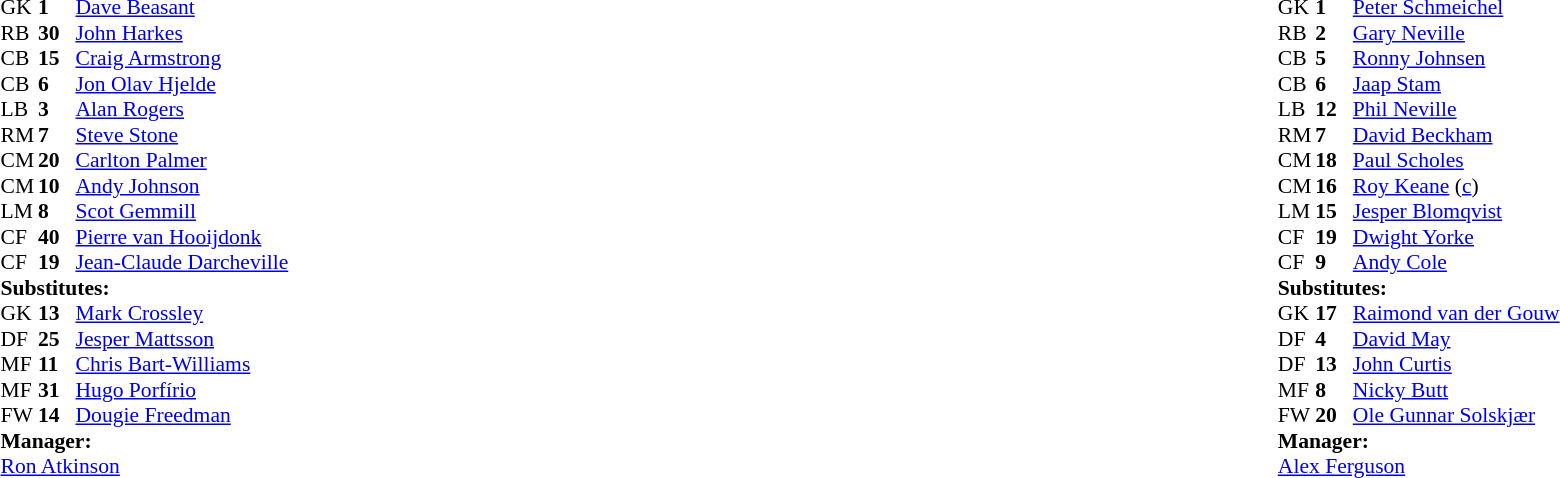<table width="100%">
<tr>
<td valign="top" width="50%"><br><table style="font-size: 90%" cellspacing="0" cellpadding="0">
<tr>
<th width="25"></th>
<th width="25"></th>
</tr>
<tr>
<td>GK</td>
<td><strong>1</strong></td>
<td> <a href='#'>Dave Beasant</a></td>
</tr>
<tr>
<td>RB</td>
<td><strong>30</strong></td>
<td> <a href='#'>John Harkes</a></td>
</tr>
<tr>
<td>CB</td>
<td><strong>15</strong></td>
<td> <a href='#'>Craig Armstrong</a></td>
<td></td>
<td></td>
</tr>
<tr>
<td>CB</td>
<td><strong>6</strong></td>
<td> <a href='#'>Jon Olav Hjelde</a></td>
</tr>
<tr>
<td>LB</td>
<td><strong>3</strong></td>
<td> <a href='#'>Alan Rogers</a></td>
</tr>
<tr>
<td>RM</td>
<td><strong>7</strong></td>
<td> <a href='#'>Steve Stone</a></td>
</tr>
<tr>
<td>CM</td>
<td><strong>20</strong></td>
<td> <a href='#'>Carlton Palmer</a></td>
</tr>
<tr>
<td>CM</td>
<td><strong>10</strong></td>
<td> <a href='#'>Andy Johnson</a></td>
</tr>
<tr>
<td>LM</td>
<td><strong>8</strong></td>
<td> <a href='#'>Scot Gemmill</a></td>
<td></td>
<td></td>
</tr>
<tr>
<td>CF</td>
<td><strong>40</strong></td>
<td> <a href='#'>Pierre van Hooijdonk</a></td>
</tr>
<tr>
<td>CF</td>
<td><strong>19</strong></td>
<td> <a href='#'>Jean-Claude Darcheville</a></td>
<td></td>
<td></td>
</tr>
<tr>
<td colspan=4><strong>Substitutes:</strong></td>
</tr>
<tr>
<td>GK</td>
<td><strong>13</strong></td>
<td> <a href='#'>Mark Crossley</a></td>
</tr>
<tr>
<td>DF</td>
<td><strong>25</strong></td>
<td> <a href='#'>Jesper Mattsson</a></td>
<td></td>
<td></td>
</tr>
<tr>
<td>MF</td>
<td><strong>11</strong></td>
<td> <a href='#'>Chris Bart-Williams</a></td>
</tr>
<tr>
<td>MF</td>
<td><strong>31</strong></td>
<td> <a href='#'>Hugo Porfírio</a></td>
<td></td>
<td></td>
</tr>
<tr>
<td>FW</td>
<td><strong>14</strong></td>
<td> <a href='#'>Dougie Freedman</a></td>
<td></td>
<td></td>
</tr>
<tr>
<td colspan=4><strong>Manager:</strong></td>
</tr>
<tr>
<td colspan="4"> <a href='#'>Ron Atkinson</a></td>
</tr>
</table>
</td>
<td valign="top"></td>
<td valign="top" width="50%"><br><table style="font-size: 90%" cellspacing="0" cellpadding="0" align=center>
<tr>
<th width="25"></th>
<th width="25"></th>
</tr>
<tr>
<td>GK</td>
<td><strong>1</strong></td>
<td> <a href='#'>Peter Schmeichel</a></td>
</tr>
<tr>
<td>RB</td>
<td><strong>2</strong></td>
<td> <a href='#'>Gary Neville</a></td>
</tr>
<tr>
<td>CB</td>
<td><strong>5</strong></td>
<td> <a href='#'>Ronny Johnsen</a></td>
</tr>
<tr>
<td>CB</td>
<td><strong>6</strong></td>
<td> <a href='#'>Jaap Stam</a></td>
</tr>
<tr>
<td>LB</td>
<td><strong>12</strong></td>
<td> <a href='#'>Phil Neville</a></td>
<td></td>
</tr>
<tr>
<td>RM</td>
<td><strong>7</strong></td>
<td> <a href='#'>David Beckham</a></td>
</tr>
<tr>
<td>CM</td>
<td><strong>18</strong></td>
<td> <a href='#'>Paul Scholes</a></td>
</tr>
<tr>
<td>CM</td>
<td><strong>16</strong></td>
<td> <a href='#'>Roy Keane</a> (<a href='#'>c</a>)</td>
<td></td>
<td></td>
</tr>
<tr>
<td>LM</td>
<td><strong>15</strong></td>
<td> <a href='#'>Jesper Blomqvist</a></td>
<td></td>
<td></td>
</tr>
<tr>
<td>CF</td>
<td><strong>19</strong></td>
<td> <a href='#'>Dwight Yorke</a></td>
<td></td>
<td></td>
</tr>
<tr>
<td>CF</td>
<td><strong>9</strong></td>
<td> <a href='#'>Andy Cole</a></td>
</tr>
<tr>
<td colspan=4><strong>Substitutes:</strong></td>
</tr>
<tr>
<td>GK</td>
<td><strong>17</strong></td>
<td> <a href='#'>Raimond van der Gouw</a></td>
</tr>
<tr>
<td>DF</td>
<td><strong>4</strong></td>
<td> <a href='#'>David May</a></td>
</tr>
<tr>
<td>DF</td>
<td><strong>13</strong></td>
<td> <a href='#'>John Curtis</a></td>
<td></td>
<td></td>
</tr>
<tr>
<td>MF</td>
<td><strong>8</strong></td>
<td> <a href='#'>Nicky Butt</a></td>
<td></td>
<td></td>
</tr>
<tr>
<td>FW</td>
<td><strong>20</strong></td>
<td> <a href='#'>Ole Gunnar Solskjær</a></td>
<td></td>
<td></td>
</tr>
<tr>
<td colspan=4><strong>Manager:</strong></td>
</tr>
<tr>
<td colspan="4"> <a href='#'>Alex Ferguson</a></td>
</tr>
</table>
</td>
</tr>
</table>
